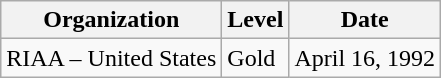<table class="wikitable">
<tr>
<th align="left">Organization</th>
<th align="left">Level</th>
<th align="left">Date</th>
</tr>
<tr>
<td align="left">RIAA – United States</td>
<td align="left">Gold</td>
<td align="left">April 16, 1992</td>
</tr>
</table>
